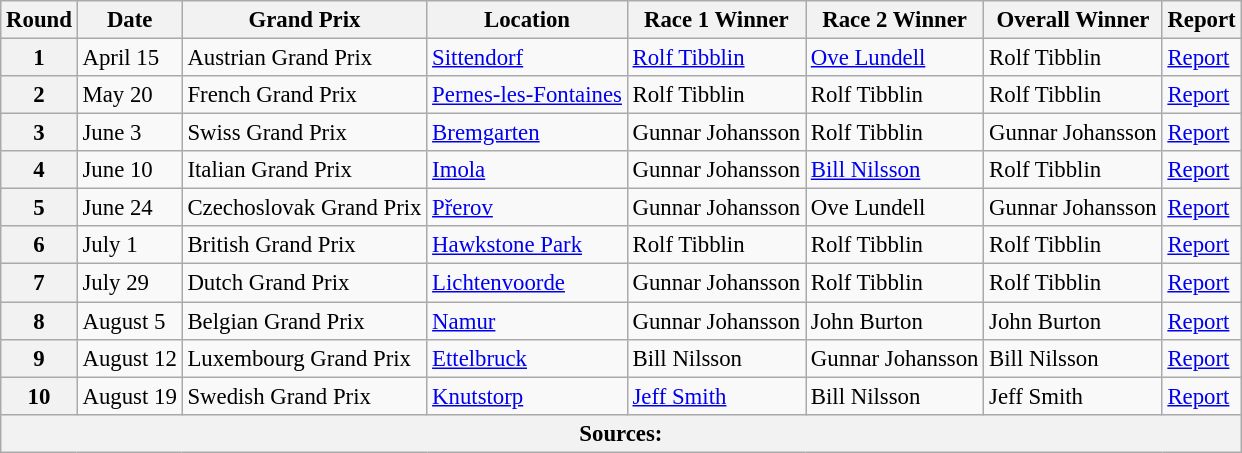<table class="wikitable" style="font-size: 95%;">
<tr>
<th align=center>Round</th>
<th align=center>Date</th>
<th align=center>Grand Prix</th>
<th align=center>Location</th>
<th align=center>Race 1 Winner</th>
<th align=center>Race 2 Winner</th>
<th align=center>Overall Winner</th>
<th align=center>Report</th>
</tr>
<tr>
<th>1</th>
<td>April 15</td>
<td> Austrian Grand Prix</td>
<td><a href='#'>Sittendorf</a></td>
<td> <a href='#'>Rolf Tibblin</a></td>
<td> <a href='#'>Ove Lundell</a></td>
<td> Rolf Tibblin</td>
<td><a href='#'>Report</a></td>
</tr>
<tr>
<th>2</th>
<td>May 20</td>
<td> French Grand Prix</td>
<td><a href='#'>Pernes-les-Fontaines</a></td>
<td> Rolf Tibblin</td>
<td> Rolf Tibblin</td>
<td> Rolf Tibblin</td>
<td><a href='#'>Report</a></td>
</tr>
<tr>
<th>3</th>
<td>June 3</td>
<td> Swiss Grand Prix</td>
<td><a href='#'>Bremgarten</a></td>
<td> Gunnar Johansson</td>
<td> Rolf Tibblin</td>
<td> Gunnar Johansson</td>
<td><a href='#'>Report</a></td>
</tr>
<tr>
<th>4</th>
<td>June 10</td>
<td> Italian Grand Prix</td>
<td><a href='#'>Imola</a></td>
<td> Gunnar Johansson</td>
<td> <a href='#'>Bill Nilsson</a></td>
<td> Rolf Tibblin</td>
<td><a href='#'>Report</a></td>
</tr>
<tr>
<th>5</th>
<td>June 24</td>
<td> Czechoslovak Grand Prix</td>
<td><a href='#'>Přerov</a></td>
<td> Gunnar Johansson</td>
<td> Ove Lundell</td>
<td> Gunnar Johansson</td>
<td><a href='#'>Report</a></td>
</tr>
<tr>
<th>6</th>
<td>July 1</td>
<td> British Grand Prix</td>
<td><a href='#'>Hawkstone Park</a></td>
<td> Rolf Tibblin</td>
<td> Rolf Tibblin</td>
<td> Rolf Tibblin</td>
<td><a href='#'>Report</a></td>
</tr>
<tr>
<th>7</th>
<td>July 29</td>
<td> Dutch Grand Prix</td>
<td><a href='#'>Lichtenvoorde</a></td>
<td> Gunnar Johansson</td>
<td> Rolf Tibblin</td>
<td> Rolf Tibblin</td>
<td><a href='#'>Report</a></td>
</tr>
<tr>
<th>8</th>
<td>August 5</td>
<td> Belgian Grand Prix</td>
<td><a href='#'>Namur</a></td>
<td> Gunnar Johansson</td>
<td> John Burton</td>
<td> John Burton</td>
<td><a href='#'>Report</a></td>
</tr>
<tr>
<th>9</th>
<td>August 12</td>
<td> Luxembourg Grand Prix</td>
<td><a href='#'>Ettelbruck</a></td>
<td> Bill Nilsson</td>
<td> Gunnar Johansson</td>
<td> Bill Nilsson</td>
<td><a href='#'>Report</a></td>
</tr>
<tr>
<th>10</th>
<td>August 19</td>
<td> Swedish Grand Prix</td>
<td><a href='#'>Knutstorp</a></td>
<td> <a href='#'>Jeff Smith</a></td>
<td> Bill Nilsson</td>
<td> Jeff Smith</td>
<td><a href='#'>Report</a></td>
</tr>
<tr>
<th colspan=8>Sources:</th>
</tr>
</table>
